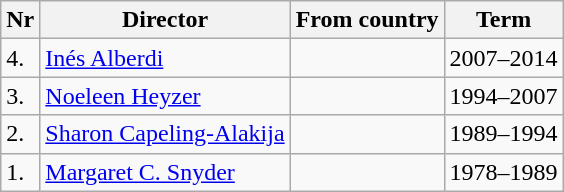<table class="wikitable">
<tr>
<th>Nr</th>
<th>Director</th>
<th>From country</th>
<th>Term</th>
</tr>
<tr>
<td>4.</td>
<td><a href='#'>Inés Alberdi</a></td>
<td></td>
<td>2007–2014</td>
</tr>
<tr>
<td>3.</td>
<td><a href='#'>Noeleen Heyzer</a></td>
<td></td>
<td>1994–2007</td>
</tr>
<tr>
<td>2.</td>
<td><a href='#'>Sharon Capeling-Alakija</a></td>
<td></td>
<td>1989–1994</td>
</tr>
<tr>
<td>1.</td>
<td><a href='#'>Margaret C. Snyder</a></td>
<td></td>
<td>1978–1989</td>
</tr>
</table>
